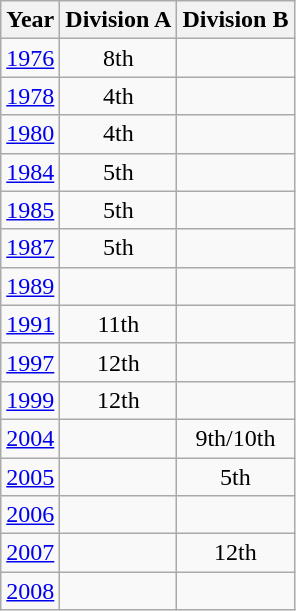<table class="wikitable" style="text-align:center">
<tr>
<th>Year</th>
<th>Division A</th>
<th>Division B</th>
</tr>
<tr>
<td><a href='#'>1976</a></td>
<td>8th</td>
<td></td>
</tr>
<tr>
<td><a href='#'>1978</a></td>
<td>4th</td>
<td></td>
</tr>
<tr>
<td><a href='#'>1980</a></td>
<td>4th</td>
<td></td>
</tr>
<tr>
<td><a href='#'>1984</a></td>
<td>5th</td>
<td></td>
</tr>
<tr>
<td><a href='#'>1985</a></td>
<td>5th</td>
<td></td>
</tr>
<tr>
<td><a href='#'>1987</a></td>
<td>5th</td>
<td></td>
</tr>
<tr>
<td><a href='#'>1989</a></td>
<td></td>
<td></td>
</tr>
<tr>
<td><a href='#'>1991</a></td>
<td>11th</td>
<td></td>
</tr>
<tr>
<td><a href='#'>1997</a></td>
<td>12th</td>
<td></td>
</tr>
<tr>
<td><a href='#'>1999</a></td>
<td>12th</td>
<td></td>
</tr>
<tr>
<td><a href='#'>2004</a></td>
<td></td>
<td>9th/10th</td>
</tr>
<tr>
<td><a href='#'>2005</a></td>
<td></td>
<td>5th</td>
</tr>
<tr>
<td><a href='#'>2006</a></td>
<td></td>
<td></td>
</tr>
<tr>
<td><a href='#'>2007</a></td>
<td></td>
<td>12th</td>
</tr>
<tr>
<td><a href='#'>2008</a></td>
<td></td>
<td></td>
</tr>
</table>
